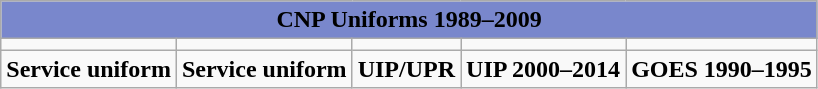<table class="wikitable">
<tr style="background:#7987cc;">
<td colspan=9 style="text-align:center;"><strong>CNP Uniforms 1989–2009</strong></td>
</tr>
<tr style="text-align:center;">
<td></td>
<td></td>
<td></td>
<td></td>
<td></td>
</tr>
<tr style="text-align:center;">
<td style="text-align:center;"><strong>Service uniform</strong></td>
<td style="text-align:center;"><strong>Service uniform</strong></td>
<td style="text-align:center;"><strong>UIP/UPR</strong></td>
<td style="text-align:center;"><strong>UIP 2000–2014</strong></td>
<td style="text-align:center;"><strong>GOES 1990–1995</strong></td>
</tr>
</table>
